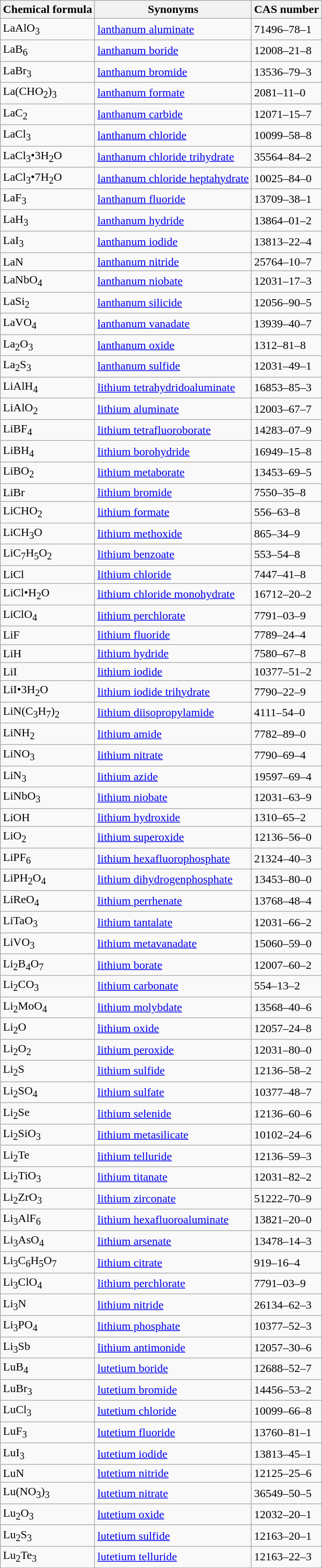<table class="wikitable">
<tr>
<th>Chemical formula</th>
<th>Synonyms</th>
<th>CAS number</th>
</tr>
<tr>
<td>LaAlO<sub>3</sub></td>
<td><a href='#'>lanthanum aluminate</a></td>
<td>71496–78–1</td>
</tr>
<tr>
<td>LaB<sub>6</sub></td>
<td><a href='#'>lanthanum boride</a></td>
<td>12008–21–8</td>
</tr>
<tr>
<td>LaBr<sub>3</sub></td>
<td><a href='#'>lanthanum bromide</a></td>
<td>13536–79–3</td>
</tr>
<tr>
<td>La(CHO<sub>2</sub>)<sub>3</sub></td>
<td><a href='#'>lanthanum formate</a></td>
<td>2081–11–0</td>
</tr>
<tr>
<td>LaC<sub>2</sub></td>
<td><a href='#'>lanthanum carbide</a></td>
<td>12071–15–7</td>
</tr>
<tr>
<td>LaCl<sub>3</sub></td>
<td><a href='#'>lanthanum chloride</a></td>
<td>10099–58–8</td>
</tr>
<tr>
<td>LaCl<sub>3</sub>•3H<sub>2</sub>O</td>
<td><a href='#'>lanthanum chloride trihydrate</a></td>
<td>35564–84–2</td>
</tr>
<tr>
<td>LaCl<sub>3</sub>•7H<sub>2</sub>O</td>
<td><a href='#'>lanthanum chloride heptahydrate</a></td>
<td>10025–84–0</td>
</tr>
<tr>
<td>LaF<sub>3</sub></td>
<td><a href='#'>lanthanum fluoride</a></td>
<td>13709–38–1</td>
</tr>
<tr>
<td>LaH<sub>3</sub></td>
<td><a href='#'>lanthanum hydride</a></td>
<td>13864–01–2</td>
</tr>
<tr>
<td>LaI<sub>3</sub></td>
<td><a href='#'>lanthanum iodide</a></td>
<td>13813–22–4</td>
</tr>
<tr>
<td>LaN</td>
<td><a href='#'>lanthanum nitride</a></td>
<td>25764–10–7</td>
</tr>
<tr>
<td>LaNbO<sub>4</sub></td>
<td><a href='#'>lanthanum niobate</a></td>
<td>12031–17–3</td>
</tr>
<tr>
<td>LaSi<sub>2</sub></td>
<td><a href='#'>lanthanum silicide</a></td>
<td>12056–90–5</td>
</tr>
<tr>
<td>LaVO<sub>4</sub></td>
<td><a href='#'>lanthanum vanadate</a></td>
<td>13939–40–7</td>
</tr>
<tr>
<td>La<sub>2</sub>O<sub>3</sub></td>
<td><a href='#'>lanthanum oxide</a></td>
<td>1312–81–8</td>
</tr>
<tr>
<td>La<sub>2</sub>S<sub>3</sub></td>
<td><a href='#'>lanthanum sulfide</a></td>
<td>12031–49–1</td>
</tr>
<tr>
<td>LiAlH<sub>4</sub></td>
<td><a href='#'>lithium tetrahydridoaluminate</a></td>
<td>16853–85–3</td>
</tr>
<tr>
<td>LiAlO<sub>2</sub></td>
<td><a href='#'>lithium aluminate</a></td>
<td>12003–67–7</td>
</tr>
<tr>
<td>LiBF<sub>4</sub></td>
<td><a href='#'>lithium tetrafluoroborate</a></td>
<td>14283–07–9</td>
</tr>
<tr>
<td>LiBH<sub>4</sub></td>
<td><a href='#'>lithium borohydride</a></td>
<td>16949–15–8</td>
</tr>
<tr>
<td>LiBO<sub>2</sub></td>
<td><a href='#'>lithium metaborate</a></td>
<td>13453–69–5</td>
</tr>
<tr>
<td>LiBr</td>
<td><a href='#'>lithium bromide</a></td>
<td>7550–35–8</td>
</tr>
<tr>
<td>LiCHO<sub>2</sub></td>
<td><a href='#'>lithium formate</a></td>
<td>556–63–8</td>
</tr>
<tr>
<td>LiCH<sub>3</sub>O</td>
<td><a href='#'>lithium methoxide</a></td>
<td>865–34–9</td>
</tr>
<tr>
<td>LiC<sub>7</sub>H<sub>5</sub>O<sub>2</sub></td>
<td><a href='#'>lithium benzoate</a></td>
<td>553–54–8</td>
</tr>
<tr>
<td>LiCl</td>
<td><a href='#'>lithium chloride</a></td>
<td>7447–41–8</td>
</tr>
<tr>
<td>LiCl•H<sub>2</sub>O</td>
<td><a href='#'>lithium chloride monohydrate</a></td>
<td>16712–20–2</td>
</tr>
<tr>
<td>LiClO<sub>4</sub></td>
<td><a href='#'>lithium perchlorate</a></td>
<td>7791–03–9</td>
</tr>
<tr>
<td>LiF</td>
<td><a href='#'>lithium fluoride</a></td>
<td>7789–24–4</td>
</tr>
<tr>
<td>LiH</td>
<td><a href='#'>lithium hydride</a></td>
<td>7580–67–8</td>
</tr>
<tr>
<td>LiI</td>
<td><a href='#'>lithium iodide</a></td>
<td>10377–51–2</td>
</tr>
<tr>
<td>LiI•3H<sub>2</sub>O</td>
<td><a href='#'>lithium iodide trihydrate</a></td>
<td>7790–22–9</td>
</tr>
<tr>
<td>LiN(C<sub>3</sub>H<sub>7</sub>)<sub>2</sub></td>
<td><a href='#'>lithium diisopropylamide</a></td>
<td>4111–54–0</td>
</tr>
<tr>
<td>LiNH<sub>2</sub></td>
<td><a href='#'>lithium amide</a></td>
<td>7782–89–0</td>
</tr>
<tr>
<td>LiNO<sub>3</sub></td>
<td><a href='#'>lithium nitrate</a></td>
<td>7790–69–4</td>
</tr>
<tr>
<td>LiN<sub>3</sub></td>
<td><a href='#'>lithium azide</a></td>
<td>19597–69–4</td>
</tr>
<tr>
<td>LiNbO<sub>3</sub></td>
<td><a href='#'>lithium niobate</a></td>
<td>12031–63–9</td>
</tr>
<tr>
<td>LiOH</td>
<td><a href='#'>lithium hydroxide</a></td>
<td>1310–65–2</td>
</tr>
<tr>
<td>LiO<sub>2</sub></td>
<td><a href='#'>lithium superoxide</a></td>
<td>12136–56–0</td>
</tr>
<tr>
<td>LiPF<sub>6</sub></td>
<td><a href='#'>lithium hexafluorophosphate</a></td>
<td>21324–40–3</td>
</tr>
<tr>
<td>LiPH<sub>2</sub>O<sub>4</sub></td>
<td><a href='#'>lithium dihydrogenphosphate</a></td>
<td>13453–80–0</td>
</tr>
<tr>
<td>LiReO<sub>4</sub></td>
<td><a href='#'>lithium perrhenate</a></td>
<td>13768–48–4</td>
</tr>
<tr>
<td>LiTaO<sub>3</sub></td>
<td><a href='#'>lithium tantalate</a></td>
<td>12031–66–2</td>
</tr>
<tr>
<td>LiVO<sub>3</sub></td>
<td><a href='#'>lithium metavanadate</a></td>
<td>15060–59–0</td>
</tr>
<tr>
<td>Li<sub>2</sub>B<sub>4</sub>O<sub>7</sub></td>
<td><a href='#'>lithium borate</a></td>
<td>12007–60–2</td>
</tr>
<tr>
<td>Li<sub>2</sub>CO<sub>3</sub></td>
<td><a href='#'>lithium carbonate</a></td>
<td>554–13–2</td>
</tr>
<tr>
<td>Li<sub>2</sub>MoO<sub>4</sub></td>
<td><a href='#'>lithium molybdate</a></td>
<td>13568–40–6</td>
</tr>
<tr>
<td>Li<sub>2</sub>O</td>
<td><a href='#'>lithium oxide</a></td>
<td>12057–24–8</td>
</tr>
<tr>
<td>Li<sub>2</sub>O<sub>2</sub></td>
<td><a href='#'>lithium peroxide</a></td>
<td>12031–80–0</td>
</tr>
<tr>
<td>Li<sub>2</sub>S</td>
<td><a href='#'>lithium sulfide</a></td>
<td>12136–58–2</td>
</tr>
<tr>
<td>Li<sub>2</sub>SO<sub>4</sub></td>
<td><a href='#'>lithium sulfate</a></td>
<td>10377–48–7</td>
</tr>
<tr>
<td>Li<sub>2</sub>Se</td>
<td><a href='#'>lithium selenide</a></td>
<td>12136–60–6</td>
</tr>
<tr>
<td>Li<sub>2</sub>SiO<sub>3</sub></td>
<td><a href='#'>lithium metasilicate</a></td>
<td>10102–24–6</td>
</tr>
<tr>
<td>Li<sub>2</sub>Te</td>
<td><a href='#'>lithium telluride</a></td>
<td>12136–59–3</td>
</tr>
<tr>
<td>Li<sub>2</sub>TiO<sub>3</sub></td>
<td><a href='#'>lithium titanate</a></td>
<td>12031–82–2</td>
</tr>
<tr>
<td>Li<sub>2</sub>ZrO<sub>3</sub></td>
<td><a href='#'>lithium zirconate</a></td>
<td>51222–70–9</td>
</tr>
<tr>
<td>Li<sub>3</sub>AlF<sub>6</sub></td>
<td><a href='#'>lithium hexafluoroaluminate</a></td>
<td>13821–20–0</td>
</tr>
<tr>
<td>Li<sub>3</sub>AsO<sub>4</sub></td>
<td><a href='#'>lithium arsenate</a></td>
<td>13478–14–3</td>
</tr>
<tr>
<td>Li<sub>3</sub>C<sub>6</sub>H<sub>5</sub>O<sub>7</sub></td>
<td><a href='#'>lithium citrate</a></td>
<td>919–16–4</td>
</tr>
<tr>
<td>Li<sub>3</sub>ClO<sub>4</sub></td>
<td><a href='#'>lithium perchlorate</a></td>
<td>7791–03–9</td>
</tr>
<tr>
<td>Li<sub>3</sub>N</td>
<td><a href='#'>lithium nitride</a></td>
<td>26134–62–3</td>
</tr>
<tr>
<td>Li<sub>3</sub>PO<sub>4</sub></td>
<td><a href='#'>lithium phosphate</a></td>
<td>10377–52–3</td>
</tr>
<tr>
<td>Li<sub>3</sub>Sb</td>
<td><a href='#'>lithium antimonide</a></td>
<td>12057–30–6</td>
</tr>
<tr>
<td>LuB<sub>4</sub></td>
<td><a href='#'>lutetium boride</a></td>
<td>12688–52–7</td>
</tr>
<tr>
<td>LuBr<sub>3</sub></td>
<td><a href='#'>lutetium bromide</a></td>
<td>14456–53–2</td>
</tr>
<tr>
<td>LuCl<sub>3</sub></td>
<td><a href='#'>lutetium chloride</a></td>
<td>10099–66–8</td>
</tr>
<tr>
<td>LuF<sub>3</sub></td>
<td><a href='#'>lutetium fluoride</a></td>
<td>13760–81–1</td>
</tr>
<tr>
<td>LuI<sub>3</sub></td>
<td><a href='#'>lutetium iodide</a></td>
<td>13813–45–1</td>
</tr>
<tr>
<td>LuN</td>
<td><a href='#'>lutetium nitride</a></td>
<td>12125–25–6</td>
</tr>
<tr>
<td>Lu(NO<sub>3</sub>)<sub>3</sub></td>
<td><a href='#'>lutetium nitrate</a></td>
<td>36549–50–5</td>
</tr>
<tr>
<td>Lu<sub>2</sub>O<sub>3</sub></td>
<td><a href='#'>lutetium oxide</a></td>
<td>12032–20–1</td>
</tr>
<tr>
<td>Lu<sub>2</sub>S<sub>3</sub></td>
<td><a href='#'>lutetium sulfide</a></td>
<td>12163–20–1</td>
</tr>
<tr>
<td>Lu<sub>2</sub>Te<sub>3</sub></td>
<td><a href='#'>lutetium telluride</a></td>
<td>12163–22–3</td>
</tr>
<tr>
</tr>
</table>
